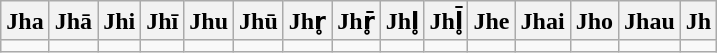<table class=wikitable>
<tr>
<th>Jha</th>
<th>Jhā</th>
<th>Jhi</th>
<th>Jhī</th>
<th>Jhu</th>
<th>Jhū</th>
<th>Jhr̥</th>
<th>Jhr̥̄</th>
<th>Jhl̥</th>
<th>Jhl̥̄</th>
<th>Jhe</th>
<th>Jhai</th>
<th>Jho</th>
<th>Jhau</th>
<th>Jh</th>
</tr>
<tr>
<td></td>
<td></td>
<td></td>
<td></td>
<td></td>
<td></td>
<td></td>
<td></td>
<td></td>
<td></td>
<td></td>
<td></td>
<td></td>
<td></td>
<td></td>
</tr>
</table>
